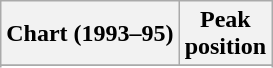<table class="wikitable sortable plainrowheaders">
<tr>
<th>Chart (1993–95)</th>
<th>Peak<br> position</th>
</tr>
<tr>
</tr>
<tr>
</tr>
<tr>
</tr>
<tr>
</tr>
<tr>
</tr>
</table>
